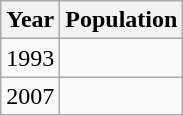<table class="wikitable">
<tr>
<th>Year</th>
<th>Population</th>
</tr>
<tr>
<td>1993</td>
<td></td>
</tr>
<tr>
<td>2007</td>
<td></td>
</tr>
</table>
